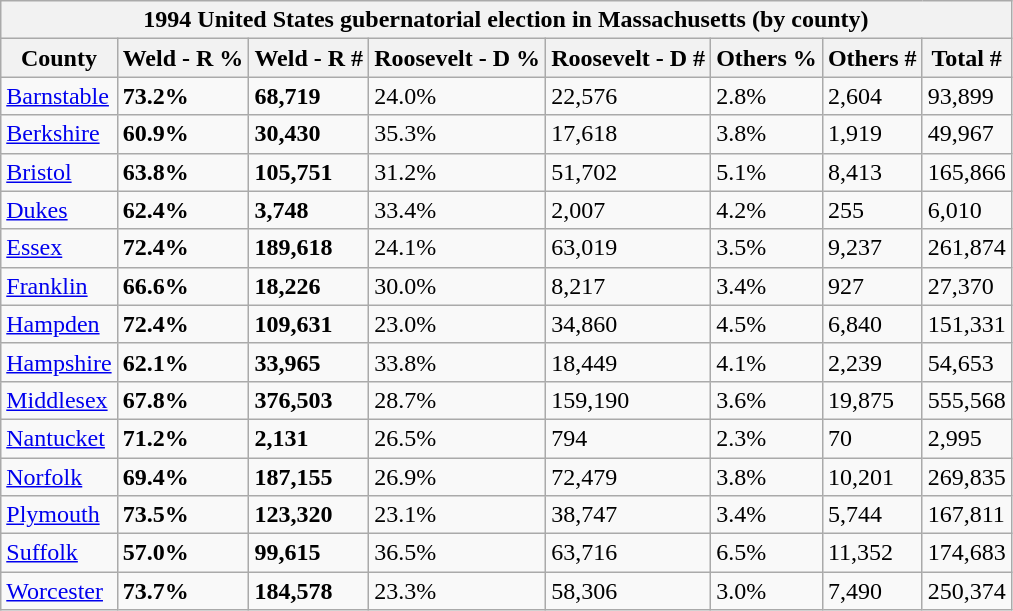<table class="wikitable sortable">
<tr>
<th colspan="8">1994 United States gubernatorial election in Massachusetts (by county) </th>
</tr>
<tr>
<th>County</th>
<th>Weld - R %</th>
<th>Weld - R #</th>
<th>Roosevelt - D %</th>
<th>Roosevelt - D #</th>
<th>Others %</th>
<th>Others #</th>
<th>Total #</th>
</tr>
<tr>
<td><a href='#'>Barnstable</a></td>
<td><strong>73.2%</strong></td>
<td><strong>68,719</strong></td>
<td>24.0%</td>
<td>22,576</td>
<td>2.8%</td>
<td>2,604</td>
<td>93,899</td>
</tr>
<tr>
<td><a href='#'>Berkshire</a></td>
<td><strong>60.9%</strong></td>
<td><strong>30,430</strong></td>
<td>35.3%</td>
<td>17,618</td>
<td>3.8%</td>
<td>1,919</td>
<td>49,967</td>
</tr>
<tr>
<td><a href='#'>Bristol</a></td>
<td><strong>63.8%</strong></td>
<td><strong>105,751</strong></td>
<td>31.2%</td>
<td>51,702</td>
<td>5.1%</td>
<td>8,413</td>
<td>165,866</td>
</tr>
<tr>
<td><a href='#'>Dukes</a></td>
<td><strong>62.4%</strong></td>
<td><strong>3,748</strong></td>
<td>33.4%</td>
<td>2,007</td>
<td>4.2%</td>
<td>255</td>
<td>6,010</td>
</tr>
<tr>
<td><a href='#'>Essex</a></td>
<td><strong>72.4%</strong></td>
<td><strong>189,618</strong></td>
<td>24.1%</td>
<td>63,019</td>
<td>3.5%</td>
<td>9,237</td>
<td>261,874</td>
</tr>
<tr>
<td><a href='#'>Franklin</a></td>
<td><strong>66.6%</strong></td>
<td><strong>18,226</strong></td>
<td>30.0%</td>
<td>8,217</td>
<td>3.4%</td>
<td>927</td>
<td>27,370</td>
</tr>
<tr>
<td><a href='#'>Hampden</a></td>
<td><strong>72.4%</strong></td>
<td><strong>109,631</strong></td>
<td>23.0%</td>
<td>34,860</td>
<td>4.5%</td>
<td>6,840</td>
<td>151,331</td>
</tr>
<tr>
<td><a href='#'>Hampshire</a></td>
<td><strong>62.1%</strong></td>
<td><strong>33,965</strong></td>
<td>33.8%</td>
<td>18,449</td>
<td>4.1%</td>
<td>2,239</td>
<td>54,653</td>
</tr>
<tr>
<td><a href='#'>Middlesex</a></td>
<td><strong>67.8%</strong></td>
<td><strong>376,503</strong></td>
<td>28.7%</td>
<td>159,190</td>
<td>3.6%</td>
<td>19,875</td>
<td>555,568</td>
</tr>
<tr>
<td><a href='#'>Nantucket</a></td>
<td><strong>71.2%</strong></td>
<td><strong>2,131</strong></td>
<td>26.5%</td>
<td>794</td>
<td>2.3%</td>
<td>70</td>
<td>2,995</td>
</tr>
<tr>
<td><a href='#'>Norfolk</a></td>
<td><strong>69.4%</strong></td>
<td><strong>187,155</strong></td>
<td>26.9%</td>
<td>72,479</td>
<td>3.8%</td>
<td>10,201</td>
<td>269,835</td>
</tr>
<tr>
<td><a href='#'>Plymouth</a></td>
<td><strong>73.5%</strong></td>
<td><strong>123,320</strong></td>
<td>23.1%</td>
<td>38,747</td>
<td>3.4%</td>
<td>5,744</td>
<td>167,811</td>
</tr>
<tr>
<td><a href='#'>Suffolk</a></td>
<td><strong>57.0%</strong></td>
<td><strong>99,615</strong></td>
<td>36.5%</td>
<td>63,716</td>
<td>6.5%</td>
<td>11,352</td>
<td>174,683</td>
</tr>
<tr>
<td><a href='#'>Worcester</a></td>
<td><strong>73.7%</strong></td>
<td><strong>184,578</strong></td>
<td>23.3%</td>
<td>58,306</td>
<td>3.0%</td>
<td>7,490</td>
<td>250,374</td>
</tr>
</table>
